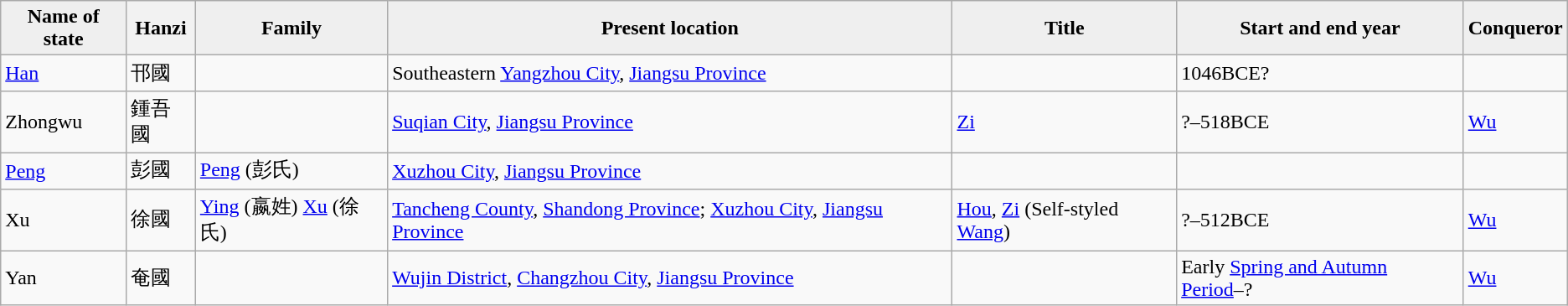<table class="wikitable">
<tr>
<th style="background:#efefef;">Name of state</th>
<th>Hanzi</th>
<th style="background:#efefef;">Family</th>
<th style="background:#efefef;">Present location</th>
<th style="background:#efefef;">Title</th>
<th style="background:#efefef;">Start and end year</th>
<th style="background:#efefef;">Conqueror</th>
</tr>
<tr ---->
<td><a href='#'>Han</a></td>
<td>邗國</td>
<td></td>
<td>Southeastern <a href='#'>Yangzhou City</a>, <a href='#'>Jiangsu Province</a></td>
<td></td>
<td>1046BCE?</td>
<td></td>
</tr>
<tr ---->
<td>Zhongwu</td>
<td>鍾吾國</td>
<td></td>
<td><a href='#'>Suqian City</a>, <a href='#'>Jiangsu Province</a></td>
<td><a href='#'>Zi</a></td>
<td>?–518BCE</td>
<td><a href='#'>Wu</a></td>
</tr>
<tr ---->
<td><a href='#'>Peng</a></td>
<td>彭國</td>
<td><a href='#'>Peng</a> (彭氏)</td>
<td><a href='#'>Xuzhou City</a>, <a href='#'>Jiangsu Province</a></td>
<td></td>
<td></td>
<td></td>
</tr>
<tr ---->
<td>Xu</td>
<td>徐國</td>
<td><a href='#'>Ying</a> (嬴姓) <a href='#'>Xu</a> (徐氏)</td>
<td><a href='#'>Tancheng County</a>, <a href='#'>Shandong Province</a>; <a href='#'>Xuzhou City</a>, <a href='#'>Jiangsu Province</a></td>
<td><a href='#'>Hou</a>, <a href='#'>Zi</a> (Self-styled <a href='#'>Wang</a>)</td>
<td>?–512BCE</td>
<td><a href='#'>Wu</a></td>
</tr>
<tr ---->
<td>Yan</td>
<td>奄國</td>
<td></td>
<td><a href='#'>Wujin District</a>, <a href='#'>Changzhou City</a>, <a href='#'>Jiangsu Province</a></td>
<td></td>
<td>Early <a href='#'>Spring and Autumn Period</a>–?</td>
<td><a href='#'>Wu</a></td>
</tr>
</table>
